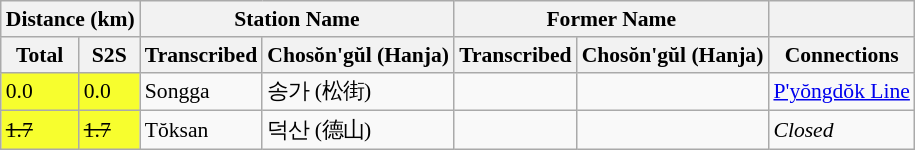<table class="wikitable" style="font-size:90%;">
<tr>
<th colspan="2">Distance (km)</th>
<th colspan="2">Station Name</th>
<th colspan="2">Former Name</th>
<th></th>
</tr>
<tr>
<th>Total</th>
<th>S2S</th>
<th>Transcribed</th>
<th>Chosŏn'gŭl (Hanja)</th>
<th>Transcribed</th>
<th>Chosŏn'gŭl (Hanja)</th>
<th>Connections</th>
</tr>
<tr>
<td bgcolor=#F7FE2E>0.0</td>
<td bgcolor=#F7FE2E>0.0</td>
<td>Songga</td>
<td>송가 (松街)</td>
<td></td>
<td></td>
<td><a href='#'>P'yŏngdŏk Line</a></td>
</tr>
<tr>
<td bgcolor=#F7FE2E><del>1.7</del></td>
<td bgcolor=#F7FE2E><del>1.7</del></td>
<td>Tŏksan</td>
<td>덕산 (德山)</td>
<td></td>
<td></td>
<td><em>Closed</em></td>
</tr>
</table>
